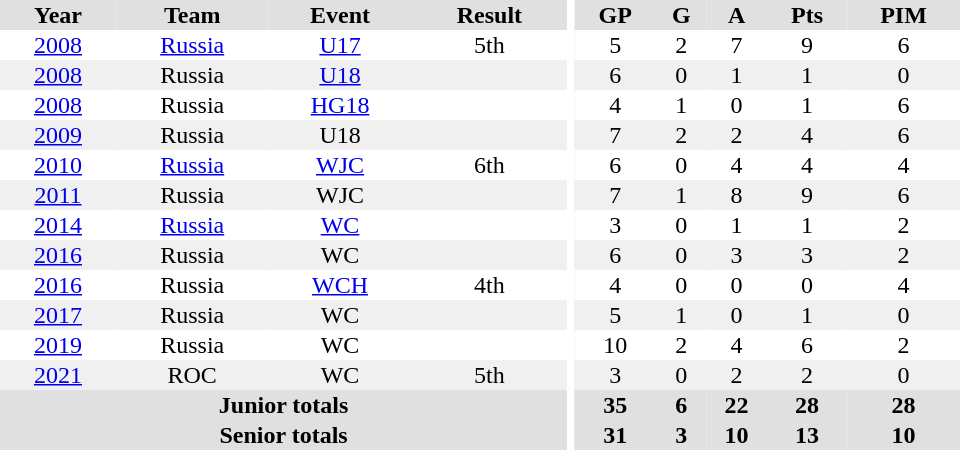<table border="0" cellpadding="1" cellspacing="0" ID="Table3" style="text-align:center; width:40em;">
<tr style="background:#e0e0e0;">
<th>Year</th>
<th>Team</th>
<th>Event</th>
<th>Result</th>
<th rowspan="99" style="background:#fff;"></th>
<th>GP</th>
<th>G</th>
<th>A</th>
<th>Pts</th>
<th>PIM</th>
</tr>
<tr>
<td><a href='#'>2008</a></td>
<td><a href='#'>Russia</a></td>
<td><a href='#'>U17</a></td>
<td>5th</td>
<td>5</td>
<td>2</td>
<td>7</td>
<td>9</td>
<td>6</td>
</tr>
<tr style="background:#f0f0f0;">
<td><a href='#'>2008</a></td>
<td>Russia</td>
<td><a href='#'>U18</a></td>
<td></td>
<td>6</td>
<td>0</td>
<td>1</td>
<td>1</td>
<td>0</td>
</tr>
<tr>
<td><a href='#'>2008</a></td>
<td>Russia</td>
<td><a href='#'>HG18</a></td>
<td></td>
<td>4</td>
<td>1</td>
<td>0</td>
<td>1</td>
<td>6</td>
</tr>
<tr style="background:#f0f0f0;">
<td><a href='#'>2009</a></td>
<td>Russia</td>
<td>U18</td>
<td></td>
<td>7</td>
<td>2</td>
<td>2</td>
<td>4</td>
<td>6</td>
</tr>
<tr>
<td><a href='#'>2010</a></td>
<td><a href='#'>Russia</a></td>
<td><a href='#'>WJC</a></td>
<td>6th</td>
<td>6</td>
<td>0</td>
<td>4</td>
<td>4</td>
<td>4</td>
</tr>
<tr style="background:#f0f0f0;">
<td><a href='#'>2011</a></td>
<td>Russia</td>
<td>WJC</td>
<td></td>
<td>7</td>
<td>1</td>
<td>8</td>
<td>9</td>
<td>6</td>
</tr>
<tr>
<td><a href='#'>2014</a></td>
<td><a href='#'>Russia</a></td>
<td><a href='#'>WC</a></td>
<td></td>
<td>3</td>
<td>0</td>
<td>1</td>
<td>1</td>
<td>2</td>
</tr>
<tr style="background:#f0f0f0;">
<td><a href='#'>2016</a></td>
<td>Russia</td>
<td>WC</td>
<td></td>
<td>6</td>
<td>0</td>
<td>3</td>
<td>3</td>
<td>2</td>
</tr>
<tr>
<td><a href='#'>2016</a></td>
<td>Russia</td>
<td><a href='#'>WCH</a></td>
<td>4th</td>
<td>4</td>
<td>0</td>
<td>0</td>
<td>0</td>
<td>4</td>
</tr>
<tr style="background:#f0f0f0;">
<td><a href='#'>2017</a></td>
<td>Russia</td>
<td>WC</td>
<td></td>
<td>5</td>
<td>1</td>
<td>0</td>
<td>1</td>
<td>0</td>
</tr>
<tr>
<td><a href='#'>2019</a></td>
<td>Russia</td>
<td>WC</td>
<td></td>
<td>10</td>
<td>2</td>
<td>4</td>
<td>6</td>
<td>2</td>
</tr>
<tr style="background:#f0f0f0;">
<td><a href='#'>2021</a></td>
<td>ROC</td>
<td>WC</td>
<td>5th</td>
<td>3</td>
<td>0</td>
<td>2</td>
<td>2</td>
<td>0</td>
</tr>
<tr style="background:#e0e0e0;">
<th colspan="4">Junior totals</th>
<th>35</th>
<th>6</th>
<th>22</th>
<th>28</th>
<th>28</th>
</tr>
<tr style="background:#e0e0e0;">
<th colspan="4">Senior totals</th>
<th>31</th>
<th>3</th>
<th>10</th>
<th>13</th>
<th>10</th>
</tr>
</table>
